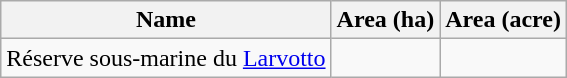<table class="wikitable">
<tr>
<th scope="col" align=left>Name</th>
<th scope="col">Area (ha)</th>
<th scope="col">Area (acre)</th>
</tr>
<tr ---->
<td>Réserve sous-marine du <a href='#'>Larvotto</a></td>
<td></td>
</tr>
</table>
